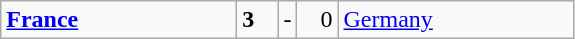<table class="wikitable">
<tr>
<td width=150> <strong><a href='#'>France</a></strong></td>
<td style="width:20px; text-align:left;"><strong>3</strong></td>
<td>-</td>
<td style="width:20px; text-align:right;">0</td>
<td width=150> <a href='#'>Germany</a></td>
</tr>
</table>
